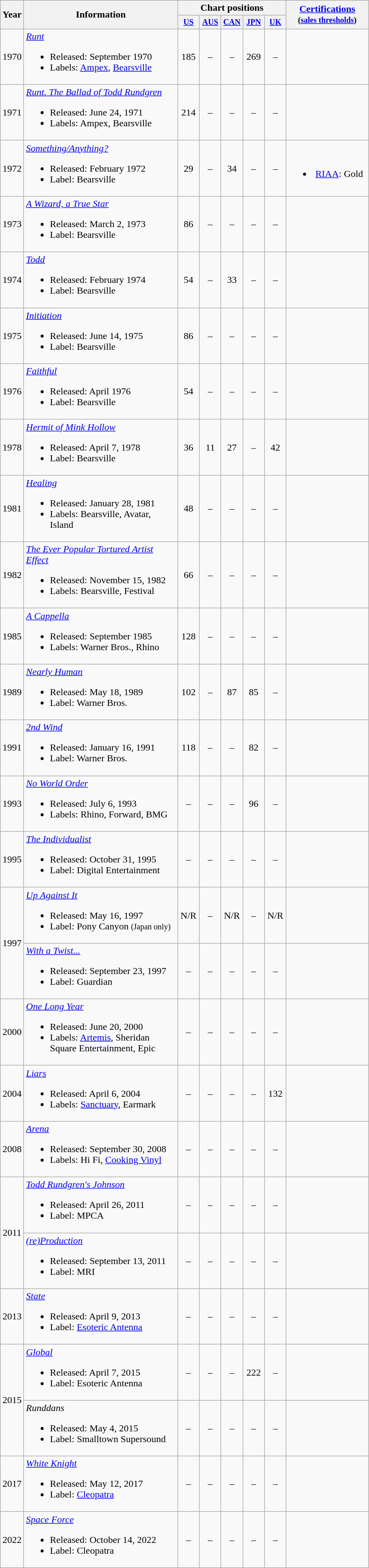<table class="wikitable" style=text-align:center;>
<tr>
<th rowspan="2">Year</th>
<th rowspan="2" width="250">Information</th>
<th colspan="5">Chart positions</th>
<th width="130" rowspan="2"><a href='#'>Certifications</a><br><small>(<a href='#'>sales thresholds</a>)</small></th>
</tr>
<tr style="font-size:smaller;">
<th width="30"><a href='#'>US</a><br></th>
<th width="30"><a href='#'>AUS</a><br></th>
<th width="30"><a href='#'>CAN</a><br></th>
<th width="30"><a href='#'>JPN</a><br></th>
<th width="30"><a href='#'>UK</a><br></th>
</tr>
<tr>
<td>1970</td>
<td align="left"><em><a href='#'>Runt</a></em><br><ul><li>Released: September 1970</li><li>Labels: <a href='#'>Ampex</a>, <a href='#'>Bearsville</a></li></ul></td>
<td>185</td>
<td>–</td>
<td>–</td>
<td>269</td>
<td>–</td>
<td></td>
</tr>
<tr>
<td>1971</td>
<td align="left"><em><a href='#'>Runt. The Ballad of Todd Rundgren</a></em><br><ul><li>Released: June 24, 1971</li><li>Labels: Ampex, Bearsville</li></ul></td>
<td>214<br></td>
<td>–</td>
<td>–</td>
<td>–</td>
<td>–</td>
<td></td>
</tr>
<tr>
<td>1972</td>
<td align="left"><em><a href='#'>Something/Anything?</a></em><br><ul><li>Released: February 1972</li><li>Label: Bearsville</li></ul></td>
<td>29</td>
<td>–</td>
<td>34</td>
<td>–</td>
<td>–</td>
<td><br><ul><li><a href='#'>RIAA</a>: Gold</li></ul></td>
</tr>
<tr>
<td>1973</td>
<td align="left"><em><a href='#'>A Wizard, a True Star</a></em><br><ul><li>Released: March 2, 1973</li><li>Label: Bearsville</li></ul></td>
<td>86</td>
<td>–</td>
<td>–</td>
<td>–</td>
<td>–</td>
<td></td>
</tr>
<tr>
<td>1974</td>
<td align="left"><em><a href='#'>Todd</a></em><br><ul><li>Released: February 1974</li><li>Label: Bearsville</li></ul></td>
<td>54</td>
<td>–</td>
<td>33</td>
<td>–</td>
<td>–</td>
<td></td>
</tr>
<tr>
<td>1975</td>
<td align="left"><em><a href='#'>Initiation</a></em><br><ul><li>Released: June 14, 1975</li><li>Label: Bearsville</li></ul></td>
<td>86</td>
<td>–</td>
<td>–</td>
<td>–</td>
<td>–</td>
<td></td>
</tr>
<tr>
<td>1976</td>
<td align="left"><em><a href='#'>Faithful</a></em><br><ul><li>Released: April 1976</li><li>Label: Bearsville</li></ul></td>
<td>54</td>
<td>–</td>
<td>–</td>
<td>–</td>
<td>–</td>
<td></td>
</tr>
<tr>
<td>1978</td>
<td align="left"><em><a href='#'>Hermit of Mink Hollow</a></em><br><ul><li>Released: April 7, 1978</li><li>Label: Bearsville</li></ul></td>
<td>36</td>
<td>11</td>
<td>27</td>
<td>–</td>
<td>42<br></td>
<td></td>
</tr>
<tr>
<td>1981</td>
<td align="left"><em><a href='#'>Healing</a></em><br><ul><li>Released: January 28, 1981</li><li>Labels: Bearsville, Avatar, Island</li></ul></td>
<td>48</td>
<td>–</td>
<td>–</td>
<td>–</td>
<td>–</td>
<td></td>
</tr>
<tr>
<td>1982</td>
<td align="left"><em><a href='#'>The Ever Popular Tortured Artist Effect</a></em><br><ul><li>Released: November 15, 1982</li><li>Labels: Bearsville, Festival</li></ul></td>
<td>66</td>
<td>–</td>
<td>–</td>
<td>–</td>
<td>–</td>
<td></td>
</tr>
<tr>
<td>1985</td>
<td align="left"><em><a href='#'>A Cappella</a></em><br><ul><li>Released: September 1985</li><li>Labels: Warner Bros., Rhino</li></ul></td>
<td>128</td>
<td>–</td>
<td>–</td>
<td>–</td>
<td>–</td>
<td></td>
</tr>
<tr>
<td>1989</td>
<td align="left"><em><a href='#'>Nearly Human</a></em><br><ul><li>Released: May 18, 1989</li><li>Label: Warner Bros.</li></ul></td>
<td>102</td>
<td>–</td>
<td>87</td>
<td>85</td>
<td>–</td>
<td></td>
</tr>
<tr>
<td>1991</td>
<td align="left"><em><a href='#'>2nd Wind</a></em><br><ul><li>Released: January 16, 1991</li><li>Label: Warner Bros.</li></ul></td>
<td>118</td>
<td>–</td>
<td>–</td>
<td>82</td>
<td>–</td>
<td></td>
</tr>
<tr>
<td>1993</td>
<td align="left"><em><a href='#'>No World Order</a></em><br><ul><li>Released: July 6, 1993</li><li>Labels: Rhino, Forward, BMG</li></ul></td>
<td>–</td>
<td>–</td>
<td>–</td>
<td>96</td>
<td>–</td>
<td></td>
</tr>
<tr>
<td>1995</td>
<td align="left"><em><a href='#'>The Individualist</a></em><br><ul><li>Released: October 31, 1995</li><li>Label: Digital Entertainment</li></ul></td>
<td>–</td>
<td>–</td>
<td>–</td>
<td>–</td>
<td>–</td>
<td></td>
</tr>
<tr>
<td rowspan="2">1997</td>
<td align="left"><em><a href='#'>Up Against It</a></em><br><ul><li>Released: May 16, 1997</li><li>Label: Pony Canyon <small>(Japan only)</small></li></ul></td>
<td>N/R</td>
<td>–</td>
<td>N/R</td>
<td>–</td>
<td>N/R</td>
<td></td>
</tr>
<tr>
<td align="left"><em><a href='#'>With a Twist...</a></em><br><ul><li>Released: September 23, 1997</li><li>Label: Guardian</li></ul></td>
<td>–</td>
<td>–</td>
<td>–</td>
<td>–</td>
<td>–</td>
<td></td>
</tr>
<tr>
<td>2000</td>
<td align="left"><em><a href='#'>One Long Year</a></em><br><ul><li>Released: June 20, 2000</li><li>Labels: <a href='#'>Artemis</a>, Sheridan Square Entertainment, Epic</li></ul></td>
<td>–</td>
<td>–</td>
<td>–</td>
<td>–</td>
<td>–</td>
<td></td>
</tr>
<tr>
<td>2004</td>
<td align="left"><em><a href='#'>Liars</a></em><br><ul><li>Released: April 6, 2004</li><li>Labels: <a href='#'>Sanctuary</a>, Earmark</li></ul></td>
<td>–</td>
<td>–</td>
<td>–</td>
<td>–</td>
<td>132<br></td>
<td></td>
</tr>
<tr>
<td>2008</td>
<td align="left"><em><a href='#'>Arena</a></em><br><ul><li>Released: September 30, 2008</li><li>Labels: Hi Fi, <a href='#'>Cooking Vinyl</a></li></ul></td>
<td>–</td>
<td>–</td>
<td>–</td>
<td>–</td>
<td>–</td>
<td></td>
</tr>
<tr>
<td rowspan="2">2011</td>
<td align="left"><em><a href='#'>Todd Rundgren's Johnson</a></em><br><ul><li>Released: April 26, 2011</li><li>Label: MPCA</li></ul></td>
<td>–</td>
<td>–</td>
<td>–</td>
<td>–</td>
<td>–</td>
<td></td>
</tr>
<tr>
<td align="left"><em><a href='#'>(re)Production</a></em><br><ul><li>Released: September 13, 2011</li><li>Label: MRI</li></ul></td>
<td>–</td>
<td>–</td>
<td>–</td>
<td>–</td>
<td>–</td>
<td></td>
</tr>
<tr>
<td>2013</td>
<td align="left"><em><a href='#'>State</a></em><br><ul><li>Released: April 9, 2013</li><li>Label: <a href='#'>Esoteric Antenna</a></li></ul></td>
<td>–</td>
<td>–</td>
<td>–</td>
<td>–</td>
<td>–</td>
<td></td>
</tr>
<tr>
<td rowspan="2">2015</td>
<td align="left"><em><a href='#'>Global</a></em><br><ul><li>Released: April 7, 2015</li><li>Label: Esoteric Antenna</li></ul></td>
<td>–</td>
<td>–</td>
<td>–</td>
<td>222</td>
<td>–</td>
<td></td>
</tr>
<tr>
<td align="left"><em>Runddans</em><br><ul><li>Released: May 4, 2015</li><li>Label: Smalltown Supersound</li></ul></td>
<td>–</td>
<td>–</td>
<td>–</td>
<td>–</td>
<td>–</td>
<td></td>
</tr>
<tr>
<td>2017</td>
<td align="left"><em><a href='#'>White Knight</a></em><br><ul><li>Released: May 12, 2017</li><li>Label: <a href='#'>Cleopatra</a></li></ul></td>
<td>–</td>
<td>–</td>
<td>–</td>
<td>–</td>
<td>–</td>
<td></td>
</tr>
<tr>
<td>2022</td>
<td align="left"><em><a href='#'>Space Force</a></em><br><ul><li>Released: October 14, 2022</li><li>Label: Cleopatra</li></ul></td>
<td>–</td>
<td>–</td>
<td>–</td>
<td>–</td>
<td>–</td>
<td></td>
</tr>
</table>
